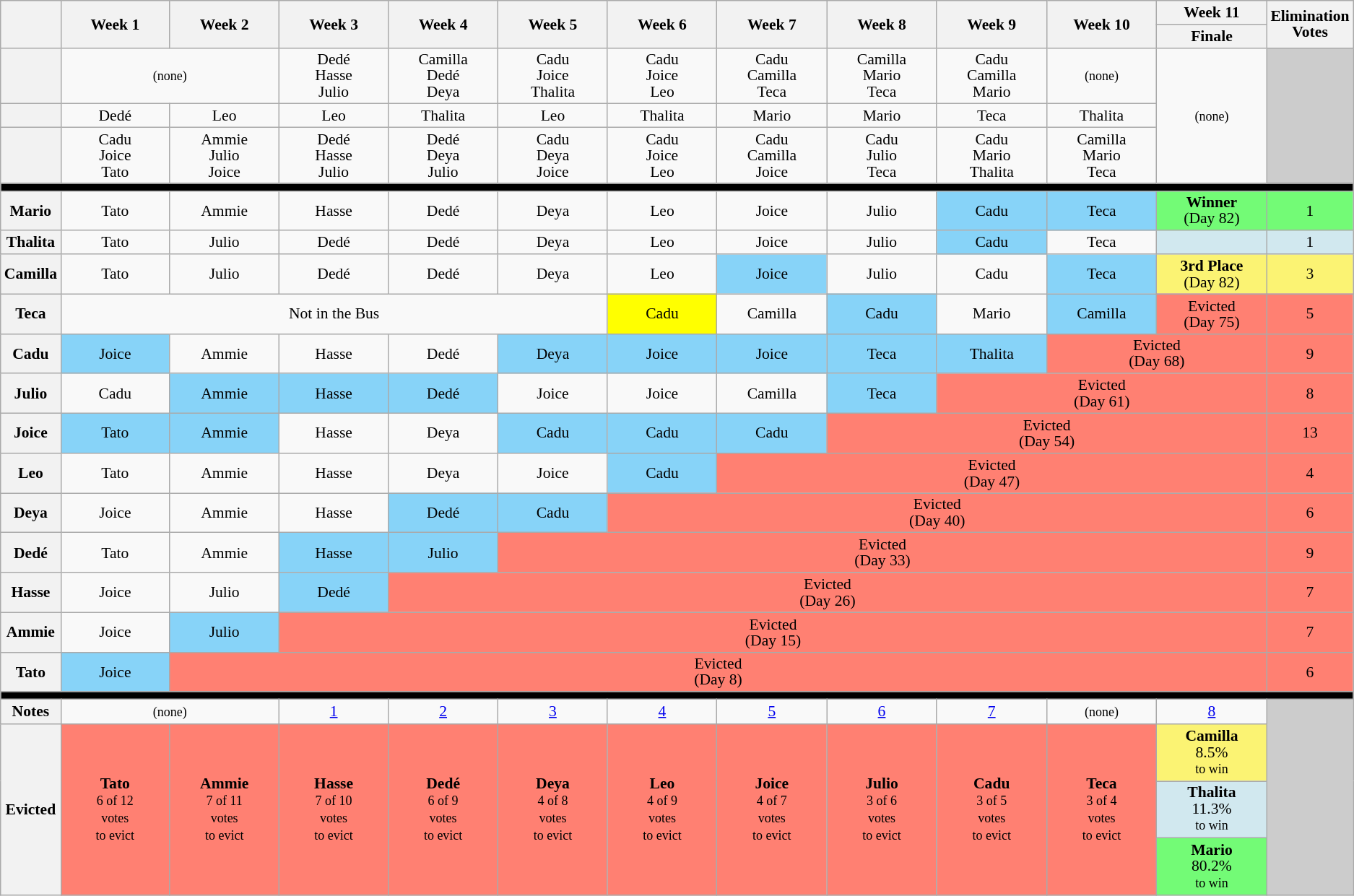<table class="wikitable" style="text-align:center; font-size:90%; line-height:15px;">
<tr>
<th rowspan=2></th>
<th rowspan=2 width=100>Week 1</th>
<th rowspan=2 width=100>Week 2</th>
<th rowspan=2 width=100>Week 3</th>
<th rowspan=2 width=100>Week 4</th>
<th rowspan=2 width=100>Week 5</th>
<th rowspan=2 width=100>Week 6</th>
<th rowspan=2 width=100>Week 7</th>
<th rowspan=2 width=100>Week 8</th>
<th rowspan=2 width=100>Week 9</th>
<th rowspan=2 width=100>Week 10</th>
<th rowspan=1 width=100>Week 11</th>
<th rowspan=2>Elimination<br>Votes</th>
</tr>
<tr>
<th>Finale</th>
</tr>
<tr>
<th></th>
<td colspan=2><small>(none) </small></td>
<td>Dedé<br>Hasse<br>Julio</td>
<td>Camilla<br>Dedé<br>Deya</td>
<td>Cadu<br>Joice<br>Thalita</td>
<td>Cadu<br>Joice<br>Leo</td>
<td>Cadu<br>Camilla<br>Teca</td>
<td>Camilla<br>Mario<br>Teca</td>
<td>Cadu<br>Camilla<br>Mario</td>
<td colspan=1><small>(none)</small></td>
<td rowspan=3><small>(none)</small></td>
<td bgcolor="CCCCCC" rowspan=3></td>
</tr>
<tr>
<th></th>
<td>Dedé</td>
<td>Leo</td>
<td>Leo</td>
<td>Thalita</td>
<td>Leo</td>
<td>Thalita</td>
<td>Mario</td>
<td>Mario</td>
<td>Teca</td>
<td>Thalita</td>
</tr>
<tr>
<th></th>
<td>Cadu<br>Joice<br>Tato</td>
<td>Ammie<br>Julio<br>Joice</td>
<td>Dedé<br>Hasse<br>Julio</td>
<td>Dedé<br>Deya<br>Julio</td>
<td>Cadu<br>Deya<br>Joice</td>
<td>Cadu<br>Joice<br>Leo</td>
<td>Cadu<br>Camilla<br>Joice</td>
<td>Cadu<br>Julio<br>Teca</td>
<td>Cadu<br>Mario<br>Thalita</td>
<td>Camilla<br>Mario<br>Teca</td>
</tr>
<tr>
<th style="background:#000;" colspan=13></th>
</tr>
<tr>
<th>Mario</th>
<td>Tato</td>
<td>Ammie</td>
<td>Hasse</td>
<td>Dedé</td>
<td>Deya</td>
<td>Leo</td>
<td>Joice</td>
<td>Julio</td>
<td bgcolor="87D3F8">Cadu</td>
<td bgcolor="87D3F8">Teca</td>
<td bgcolor="73FB76"><strong>Winner</strong><br>(Day 82)</td>
<td bgcolor="73FB76">1</td>
</tr>
<tr>
<th>Thalita</th>
<td>Tato</td>
<td>Julio</td>
<td>Dedé</td>
<td>Dedé</td>
<td>Deya</td>
<td>Leo</td>
<td>Joice</td>
<td>Julio</td>
<td bgcolor="87D3F8">Cadu</td>
<td>Teca</td>
<td bgcolor="D1E8EF"></td>
<td bgcolor="D1E8EF">1</td>
</tr>
<tr>
<th>Camilla</th>
<td>Tato</td>
<td>Julio</td>
<td>Dedé</td>
<td>Dedé</td>
<td>Deya</td>
<td>Leo</td>
<td bgcolor="87D3F8">Joice</td>
<td>Julio</td>
<td>Cadu</td>
<td bgcolor="87D3F8">Teca</td>
<td bgcolor="FBF373"><strong>3rd Place</strong><br>(Day 82)</td>
<td bgcolor="FBF373">3</td>
</tr>
<tr>
<th>Teca</th>
<td colspan=5>Not in the Bus</td>
<td bgcolor=yellow>Cadu</td>
<td>Camilla</td>
<td bgcolor="87D3F8">Cadu</td>
<td>Mario</td>
<td bgcolor="87D3F8">Camilla</td>
<td bgcolor="FF8072">Evicted<br>(Day 75)</td>
<td bgcolor="FF8072">5</td>
</tr>
<tr>
<th>Cadu</th>
<td bgcolor="87D3F8">Joice</td>
<td>Ammie</td>
<td>Hasse</td>
<td>Dedé</td>
<td bgcolor="87D3F8">Deya</td>
<td bgcolor="87D3F8">Joice</td>
<td bgcolor="87D3F8">Joice</td>
<td bgcolor="87D3F8">Teca</td>
<td bgcolor="87D3F8">Thalita</td>
<td bgcolor="FF8072" colspan=2>Evicted<br>(Day 68)</td>
<td bgcolor="FF8072">9</td>
</tr>
<tr>
<th>Julio</th>
<td>Cadu</td>
<td bgcolor="87D3F8">Ammie</td>
<td bgcolor="87D3F8">Hasse</td>
<td bgcolor="87D3F8">Dedé</td>
<td>Joice</td>
<td>Joice</td>
<td>Camilla</td>
<td bgcolor="87D3F8">Teca</td>
<td bgcolor="FF8072" colspan=3>Evicted<br>(Day 61)</td>
<td bgcolor="FF8072">8</td>
</tr>
<tr>
<th>Joice</th>
<td bgcolor="87D3F8">Tato</td>
<td bgcolor="87D3F8">Ammie</td>
<td>Hasse</td>
<td>Deya</td>
<td bgcolor="87D3F8">Cadu</td>
<td bgcolor="87D3F8">Cadu</td>
<td bgcolor="87D3F8">Cadu</td>
<td bgcolor="FF8072" colspan=4>Evicted<br>(Day 54)</td>
<td bgcolor="FF8072">13</td>
</tr>
<tr>
<th>Leo</th>
<td>Tato</td>
<td>Ammie</td>
<td>Hasse</td>
<td>Deya</td>
<td>Joice</td>
<td bgcolor="87D3F8">Cadu</td>
<td bgcolor="FF8072" colspan=5>Evicted<br>(Day 47)</td>
<td bgcolor="FF8072">4</td>
</tr>
<tr>
<th>Deya</th>
<td>Joice</td>
<td>Ammie</td>
<td>Hasse</td>
<td bgcolor="87D3F8">Dedé</td>
<td bgcolor="87D3F8">Cadu</td>
<td bgcolor="FF8072" colspan=6>Evicted<br>(Day 40)</td>
<td bgcolor="FF8072">6</td>
</tr>
<tr>
<th>Dedé</th>
<td>Tato</td>
<td>Ammie</td>
<td bgcolor="87D3F8">Hasse</td>
<td bgcolor="87D3F8">Julio</td>
<td bgcolor="FF8072" colspan=7>Evicted<br>(Day 33)</td>
<td bgcolor="FF8072">9</td>
</tr>
<tr>
<th>Hasse</th>
<td>Joice</td>
<td>Julio</td>
<td bgcolor="87D3F8">Dedé</td>
<td bgcolor="FF8072" colspan=8>Evicted<br>(Day 26)</td>
<td bgcolor="FF8072">7</td>
</tr>
<tr>
<th>Ammie</th>
<td>Joice</td>
<td bgcolor="87D3F8">Julio</td>
<td bgcolor="FF8072" colspan=9>Evicted<br>(Day 15)</td>
<td bgcolor="FF8072">7</td>
</tr>
<tr>
<th>Tato</th>
<td bgcolor="87D3F8">Joice</td>
<td bgcolor="FF8072" colspan=10>Evicted<br>(Day 8)</td>
<td bgcolor="FF8072">6</td>
</tr>
<tr>
<th style="background:#000;" colspan=13></th>
</tr>
<tr>
<th>Notes</th>
<td colspan=2><small>(none)</small></td>
<td><a href='#'>1</a></td>
<td><a href='#'>2</a></td>
<td><a href='#'>3</a></td>
<td><a href='#'>4</a></td>
<td><a href='#'>5</a></td>
<td><a href='#'>6</a></td>
<td><a href='#'>7</a></td>
<td><small>(none)</small></td>
<td><a href='#'>8</a></td>
<td bgcolor="CCCCCC" rowspan=4></td>
</tr>
<tr>
<th rowspan=3>Evicted</th>
<td rowspan=3 bgcolor="FF8072"><strong>Tato</strong><br><small>6 of 12<br>votes<br>to evict</small></td>
<td rowspan=3 bgcolor="FF8072"><strong>Ammie</strong><br><small>7 of 11<br>votes<br>to evict</small></td>
<td rowspan=3 bgcolor="FF8072"><strong>Hasse</strong><br><small>7 of 10<br>votes<br>to evict</small></td>
<td rowspan=3 bgcolor="FF8072"><strong>Dedé</strong><br><small>6 of 9<br>votes<br>to evict</small></td>
<td rowspan=3 bgcolor="FF8072"><strong>Deya</strong><br><small>4 of 8<br>votes<br>to evict</small></td>
<td rowspan=3 bgcolor="FF8072"><strong>Leo</strong><br><small>4 of 9<br>votes<br>to evict</small></td>
<td rowspan=3 bgcolor="FF8072"><strong>Joice</strong><br><small>4 of 7<br>votes<br>to evict</small></td>
<td rowspan=3 bgcolor="FF8072"><strong>Julio</strong><br><small>3 of 6<br>votes<br>to evict</small></td>
<td rowspan=3 bgcolor="FF8072"><strong>Cadu</strong><br><small>3 of 5<br>votes<br>to evict</small></td>
<td rowspan=3 bgcolor="FF8072"><strong>Teca</strong><br><small>3 of 4<br>votes<br>to evict</small></td>
<td rowspan=1 bgcolor="FBF373"><strong>Camilla</strong><br>8.5%<br><small>to win</small></td>
</tr>
<tr>
<td rowspan=1 bgcolor="D1E8EF"><strong>Thalita</strong><br>11.3%<br><small>to win</small></td>
</tr>
<tr>
<td rowspan=1 bgcolor="73FB76"><strong>Mario</strong><br>80.2%<br><small>to win</small></td>
</tr>
</table>
